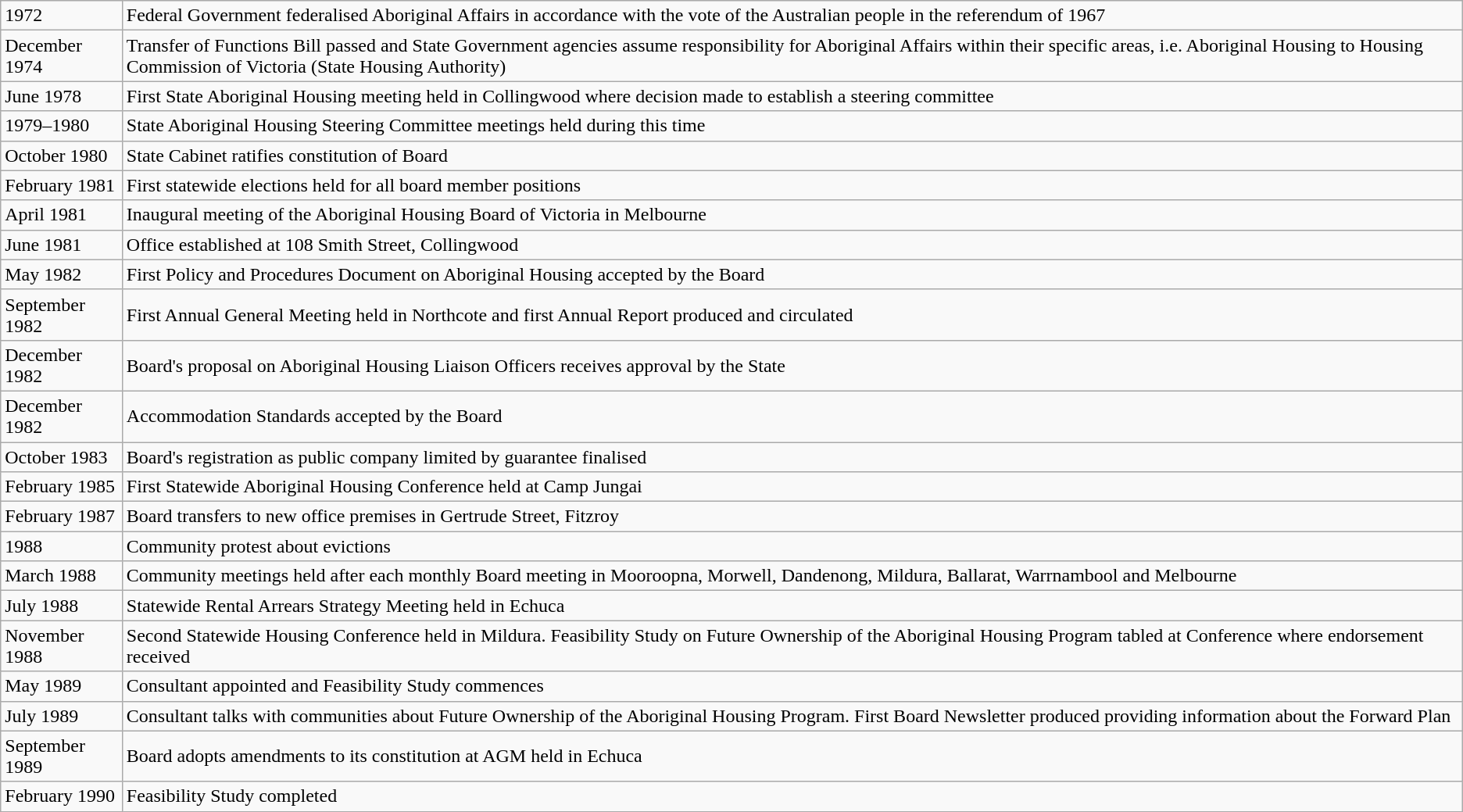<table class="wikitable">
<tr>
<td>1972</td>
<td>Federal Government federalised Aboriginal Affairs in accordance with the vote of the Australian people in the referendum of 1967</td>
</tr>
<tr>
<td>December 1974</td>
<td>Transfer of Functions Bill passed and State Government agencies assume responsibility for Aboriginal Affairs within their specific areas, i.e. Aboriginal Housing to Housing Commission of Victoria (State Housing Authority)</td>
</tr>
<tr>
<td>June 1978</td>
<td>First State Aboriginal Housing meeting held in Collingwood where decision made to establish a steering committee</td>
</tr>
<tr>
<td>1979–1980</td>
<td>State Aboriginal Housing Steering Committee meetings held during this time</td>
</tr>
<tr>
<td>October 1980</td>
<td>State Cabinet ratifies constitution of Board</td>
</tr>
<tr>
<td>February 1981</td>
<td>First statewide elections held for all board member positions</td>
</tr>
<tr>
<td>April 1981</td>
<td>Inaugural meeting of the Aboriginal Housing Board of Victoria in Melbourne</td>
</tr>
<tr>
<td>June 1981</td>
<td>Office established at 108 Smith Street, Collingwood</td>
</tr>
<tr>
<td>May 1982</td>
<td>First Policy and Procedures Document on Aboriginal Housing accepted by the Board</td>
</tr>
<tr>
<td>September 1982</td>
<td>First Annual General Meeting held in Northcote and first Annual Report produced and circulated</td>
</tr>
<tr>
<td>December 1982</td>
<td>Board's proposal on Aboriginal Housing Liaison Officers receives approval by the State</td>
</tr>
<tr>
<td>December 1982</td>
<td>Accommodation Standards accepted by the Board</td>
</tr>
<tr>
<td>October 1983</td>
<td>Board's registration as public company limited by guarantee finalised</td>
</tr>
<tr>
<td>February 1985</td>
<td>First Statewide Aboriginal Housing Conference held at Camp Jungai</td>
</tr>
<tr>
<td>February 1987</td>
<td>Board transfers to new office premises in Gertrude Street, Fitzroy</td>
</tr>
<tr>
<td>1988</td>
<td>Community protest about evictions</td>
</tr>
<tr>
<td>March 1988</td>
<td>Community meetings held after each monthly Board meeting in Mooroopna, Morwell, Dandenong, Mildura, Ballarat, Warrnambool and Melbourne</td>
</tr>
<tr>
<td>July 1988</td>
<td>Statewide Rental Arrears Strategy Meeting held in Echuca</td>
</tr>
<tr>
<td>November 1988</td>
<td>Second Statewide Housing Conference held in Mildura.  Feasibility Study on Future Ownership of the Aboriginal Housing Program tabled at Conference where endorsement received</td>
</tr>
<tr>
<td>May 1989</td>
<td>Consultant appointed and Feasibility Study commences</td>
</tr>
<tr>
<td>July 1989</td>
<td>Consultant talks with communities about Future Ownership of the Aboriginal Housing Program.   First Board Newsletter produced providing information about the Forward Plan</td>
</tr>
<tr>
<td>September 1989</td>
<td>Board adopts amendments to its constitution at AGM held in Echuca</td>
</tr>
<tr>
<td>February 1990</td>
<td>Feasibility Study completed</td>
</tr>
</table>
